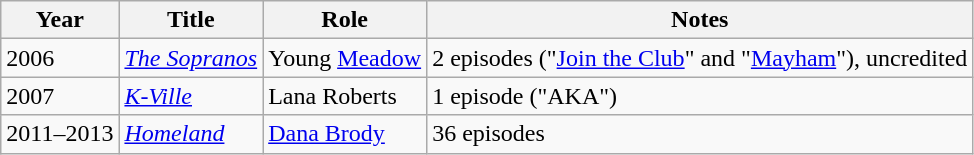<table class="wikitable sortable">
<tr>
<th>Year</th>
<th>Title</th>
<th>Role</th>
<th class="unsortable">Notes</th>
</tr>
<tr>
<td>2006</td>
<td><em><a href='#'>The Sopranos</a></em></td>
<td>Young <a href='#'>Meadow</a></td>
<td>2 episodes ("<a href='#'>Join the Club</a>" and "<a href='#'>Mayham</a>"), uncredited</td>
</tr>
<tr>
<td>2007</td>
<td><em><a href='#'>K-Ville</a></em></td>
<td>Lana Roberts</td>
<td>1 episode ("AKA")</td>
</tr>
<tr>
<td>2011–2013</td>
<td><em><a href='#'>Homeland</a></em></td>
<td><a href='#'>Dana Brody</a></td>
<td>36 episodes</td>
</tr>
</table>
